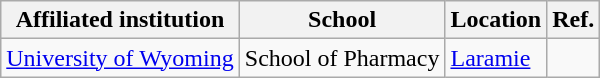<table class="wikitable sortable">
<tr>
<th>Affiliated institution</th>
<th>School</th>
<th>Location</th>
<th>Ref.</th>
</tr>
<tr>
<td><a href='#'>University of Wyoming</a></td>
<td>School of Pharmacy</td>
<td><a href='#'>Laramie</a></td>
<td></td>
</tr>
</table>
